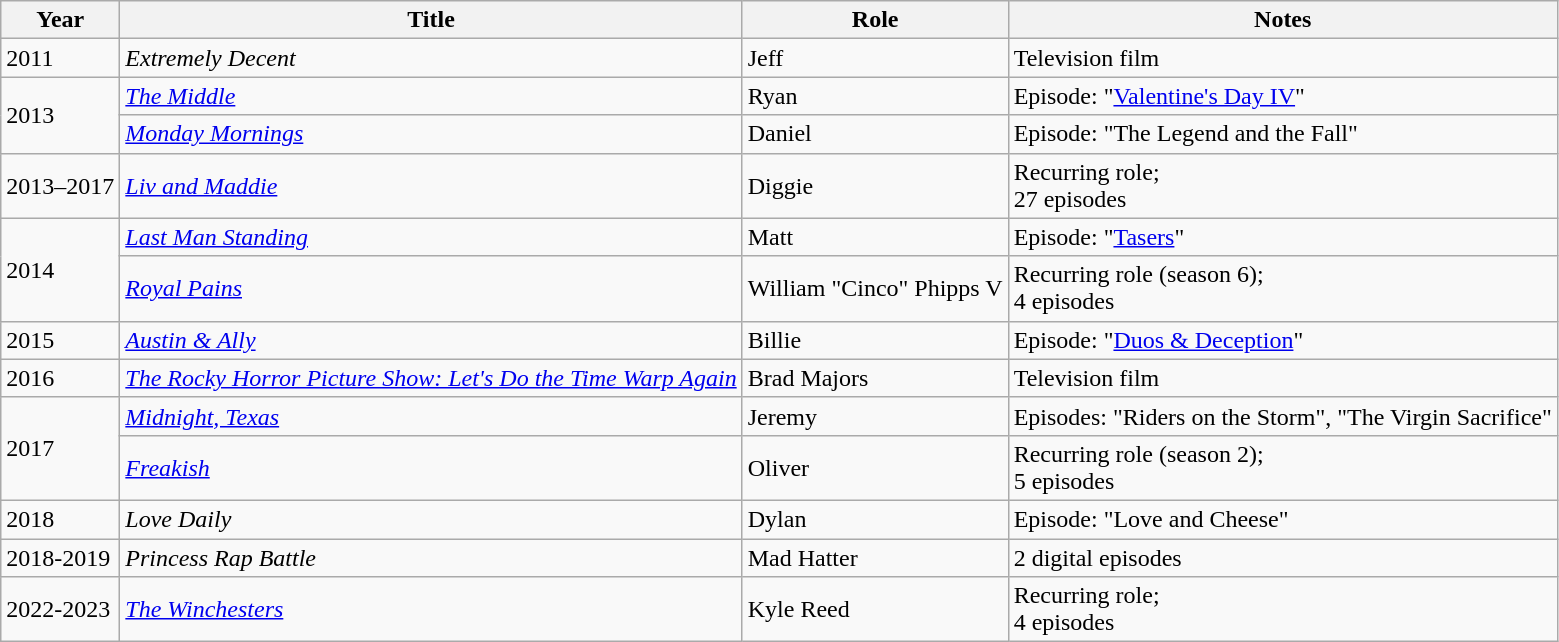<table class="wikitable sortable">
<tr>
<th>Year</th>
<th>Title</th>
<th>Role</th>
<th class="unsortable">Notes</th>
</tr>
<tr>
<td>2011</td>
<td><em>Extremely Decent</em></td>
<td>Jeff</td>
<td>Television film</td>
</tr>
<tr>
<td rowspan="2">2013</td>
<td><em><a href='#'>The Middle</a></em></td>
<td>Ryan</td>
<td>Episode: "<a href='#'>Valentine's Day IV</a>"</td>
</tr>
<tr>
<td><em><a href='#'>Monday Mornings</a></em></td>
<td>Daniel</td>
<td>Episode: "The Legend and the Fall"</td>
</tr>
<tr>
<td>2013–2017</td>
<td><em><a href='#'>Liv and Maddie</a></em></td>
<td>Diggie</td>
<td>Recurring role;<br>27 episodes</td>
</tr>
<tr>
<td rowspan="2">2014</td>
<td><em><a href='#'>Last Man Standing</a></em></td>
<td>Matt</td>
<td>Episode: "<a href='#'>Tasers</a>"</td>
</tr>
<tr>
<td><em><a href='#'>Royal Pains</a></em></td>
<td>William "Cinco" Phipps V</td>
<td>Recurring role (season 6);<br>4 episodes</td>
</tr>
<tr>
<td>2015</td>
<td><em><a href='#'>Austin & Ally</a></em></td>
<td>Billie</td>
<td>Episode: "<a href='#'>Duos & Deception</a>"</td>
</tr>
<tr>
<td>2016</td>
<td><em><a href='#'>The Rocky Horror Picture Show: Let's Do the Time Warp Again</a></em></td>
<td>Brad Majors</td>
<td>Television film</td>
</tr>
<tr>
<td rowspan="2">2017</td>
<td><em><a href='#'>Midnight, Texas</a></em></td>
<td>Jeremy</td>
<td>Episodes: "Riders on the Storm", "The Virgin Sacrifice"</td>
</tr>
<tr>
<td><em><a href='#'>Freakish</a></em></td>
<td>Oliver</td>
<td>Recurring role (season 2);<br>5 episodes</td>
</tr>
<tr>
<td>2018</td>
<td><em>Love Daily</em></td>
<td>Dylan</td>
<td>Episode: "Love and Cheese"</td>
</tr>
<tr>
<td>2018-2019</td>
<td><em>Princess Rap Battle</em></td>
<td>Mad Hatter</td>
<td>2 digital episodes</td>
</tr>
<tr>
<td>2022-2023</td>
<td><em><a href='#'>The Winchesters</a></em></td>
<td>Kyle Reed</td>
<td>Recurring role;<br>4 episodes</td>
</tr>
</table>
